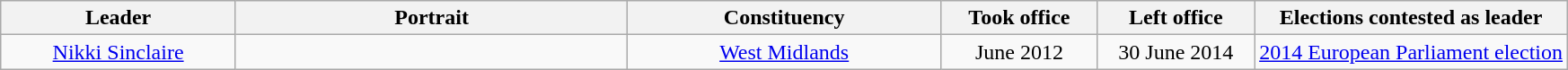<table class="wikitable" style="text-align:center">
<tr>
<th style="width:15%;">Leader<br></th>
<th width=60>Portrait</th>
<th style="width:20%;">Constituency</th>
<th style="width:10%;">Took office</th>
<th style="width:10%;">Left office</th>
<th style="width:20%;">Elections contested as leader</th>
</tr>
<tr>
<td><a href='#'>Nikki Sinclaire</a><br></td>
<td></td>
<td><a href='#'>West Midlands</a><br></td>
<td>June 2012</td>
<td>30 June 2014</td>
<td><a href='#'>2014 European Parliament election</a></td>
</tr>
</table>
